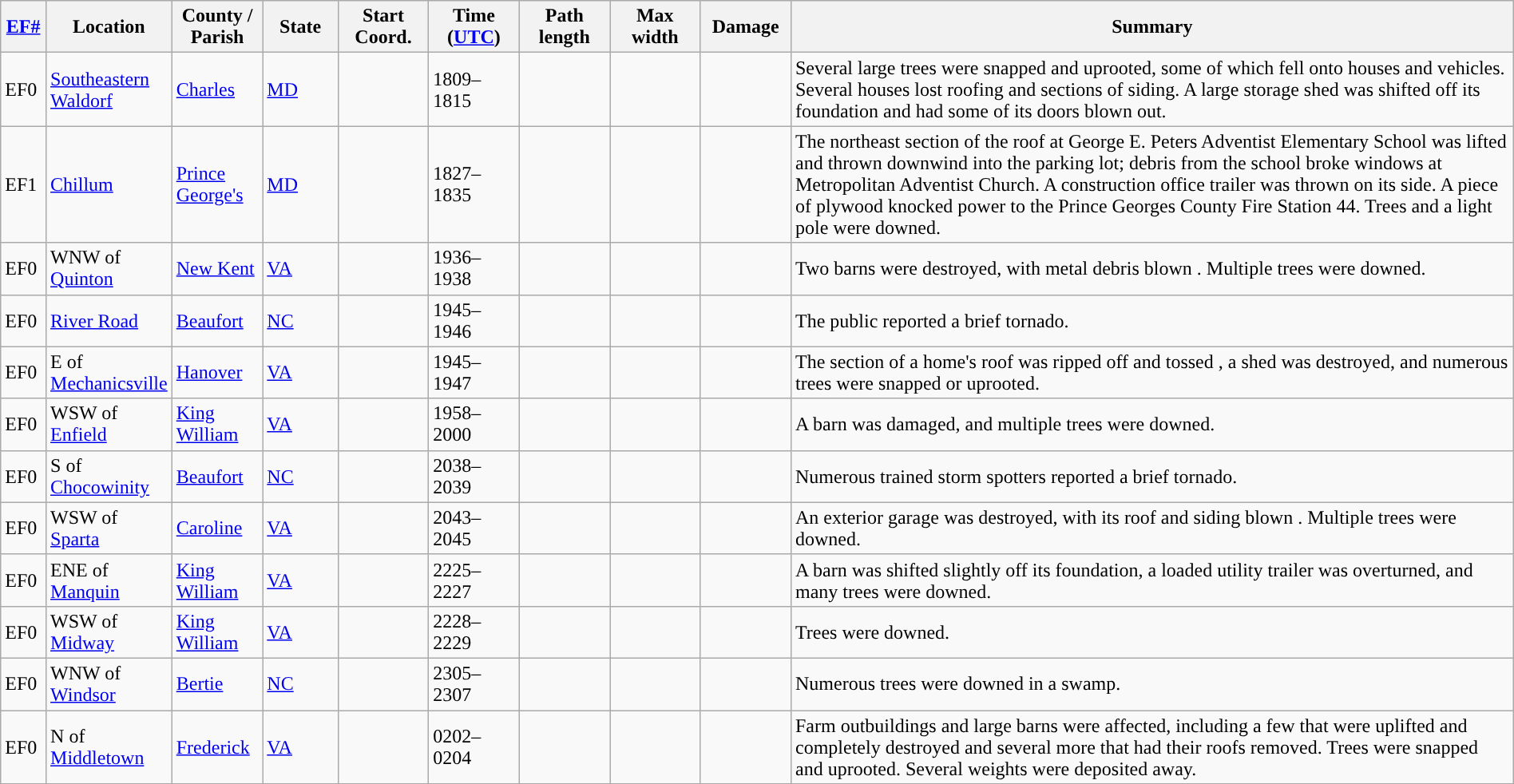<table class="wikitable sortable" style="width:100%;">
<tr>
<th scope="col" width="3%" align="center"><a href='#'>EF#</a></th>
<th scope="col" width="7%" align="center" class="unsortable">Location</th>
<th scope="col" width="6%" align="center" class="unsortable">County / Parish</th>
<th scope="col" width="5%" align="center">State</th>
<th scope="col" width="6%" align="center">Start Coord.</th>
<th scope="col" width="6%" align="center">Time (<a href='#'>UTC</a>)</th>
<th scope="col" width="6%" align="center">Path length</th>
<th scope="col" width="6%" align="center">Max width</th>
<th scope="col" width="6%" align="center">Damage</th>
<th scope="col" width="48%" class="unsortable" align="center">Summary</th>
</tr>
<tr>
<td>EF0</td>
<td><a href='#'>Southeastern Waldorf</a></td>
<td><a href='#'>Charles</a></td>
<td><a href='#'>MD</a></td>
<td></td>
<td>1809–1815</td>
<td></td>
<td></td>
<td></td>
<td>Several large trees were snapped and uprooted, some of which fell onto houses and vehicles. Several houses lost roofing and sections of siding. A large storage shed was shifted off its foundation and had some of its doors blown out.</td>
</tr>
<tr>
<td>EF1</td>
<td><a href='#'>Chillum</a></td>
<td><a href='#'>Prince George's</a></td>
<td><a href='#'>MD</a></td>
<td></td>
<td>1827–1835</td>
<td></td>
<td></td>
<td></td>
<td>The northeast section of the roof at George E. Peters Adventist Elementary School was lifted and thrown downwind into the parking lot; debris from the school broke windows at Metropolitan Adventist Church. A construction office trailer was thrown on its side. A piece of plywood knocked power to the Prince Georges County Fire Station 44. Trees and a light pole were downed.</td>
</tr>
<tr>
<td>EF0</td>
<td>WNW of <a href='#'>Quinton</a></td>
<td><a href='#'>New Kent</a></td>
<td><a href='#'>VA</a></td>
<td></td>
<td>1936–1938</td>
<td></td>
<td></td>
<td></td>
<td>Two barns were destroyed, with metal debris blown . Multiple trees were downed.</td>
</tr>
<tr>
<td>EF0</td>
<td><a href='#'>River Road</a></td>
<td><a href='#'>Beaufort</a></td>
<td><a href='#'>NC</a></td>
<td></td>
<td>1945–1946</td>
<td></td>
<td></td>
<td></td>
<td>The public reported a brief tornado.</td>
</tr>
<tr>
<td>EF0</td>
<td>E of <a href='#'>Mechanicsville</a></td>
<td><a href='#'>Hanover</a></td>
<td><a href='#'>VA</a></td>
<td></td>
<td>1945–1947</td>
<td></td>
<td></td>
<td></td>
<td>The section of a home's roof was ripped off and tossed , a shed was destroyed, and numerous trees were snapped or uprooted.</td>
</tr>
<tr>
<td>EF0</td>
<td>WSW of <a href='#'>Enfield</a></td>
<td><a href='#'>King William</a></td>
<td><a href='#'>VA</a></td>
<td></td>
<td>1958–2000</td>
<td></td>
<td></td>
<td></td>
<td>A barn was damaged, and multiple trees were downed.</td>
</tr>
<tr>
<td>EF0</td>
<td>S of <a href='#'>Chocowinity</a></td>
<td><a href='#'>Beaufort</a></td>
<td><a href='#'>NC</a></td>
<td></td>
<td>2038–2039</td>
<td></td>
<td></td>
<td></td>
<td>Numerous trained storm spotters reported a brief tornado.</td>
</tr>
<tr>
<td>EF0</td>
<td>WSW of <a href='#'>Sparta</a></td>
<td><a href='#'>Caroline</a></td>
<td><a href='#'>VA</a></td>
<td></td>
<td>2043–2045</td>
<td></td>
<td></td>
<td></td>
<td>An exterior garage was destroyed, with its roof and siding blown . Multiple trees were downed.</td>
</tr>
<tr>
<td>EF0</td>
<td>ENE of <a href='#'>Manquin</a></td>
<td><a href='#'>King William</a></td>
<td><a href='#'>VA</a></td>
<td></td>
<td>2225–2227</td>
<td></td>
<td></td>
<td></td>
<td>A barn was shifted slightly off its foundation, a loaded utility trailer was overturned, and many trees were downed.</td>
</tr>
<tr>
<td>EF0</td>
<td>WSW of <a href='#'>Midway</a></td>
<td><a href='#'>King William</a></td>
<td><a href='#'>VA</a></td>
<td></td>
<td>2228–2229</td>
<td></td>
<td></td>
<td></td>
<td>Trees were downed.</td>
</tr>
<tr>
<td>EF0</td>
<td>WNW of <a href='#'>Windsor</a></td>
<td><a href='#'>Bertie</a></td>
<td><a href='#'>NC</a></td>
<td></td>
<td>2305–2307</td>
<td></td>
<td></td>
<td></td>
<td>Numerous trees were downed in a swamp.</td>
</tr>
<tr>
<td>EF0</td>
<td>N of <a href='#'>Middletown</a></td>
<td><a href='#'>Frederick</a></td>
<td><a href='#'>VA</a></td>
<td></td>
<td>0202–0204</td>
<td></td>
<td></td>
<td></td>
<td>Farm outbuildings and large barns were affected, including a few that were uplifted and completely destroyed and several more that had their roofs removed. Trees were snapped and uprooted. Several  weights were deposited  away.</td>
</tr>
<tr>
</tr>
</table>
